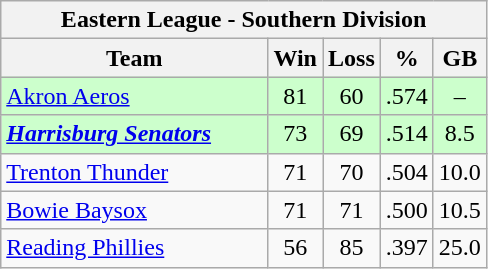<table class="wikitable">
<tr>
<th colspan="5">Eastern League - Southern Division</th>
</tr>
<tr>
<th width="55%">Team</th>
<th>Win</th>
<th>Loss</th>
<th>%</th>
<th>GB</th>
</tr>
<tr align=center bgcolor="#CCFFCC">
<td align=left><a href='#'>Akron Aeros</a></td>
<td>81</td>
<td>60</td>
<td>.574</td>
<td>–</td>
</tr>
<tr align=center bgcolor="#CCFFCC">
<td align=left><strong><em><a href='#'>Harrisburg Senators</a></em></strong></td>
<td>73</td>
<td>69</td>
<td>.514</td>
<td>8.5</td>
</tr>
<tr align=center>
<td align=left><a href='#'>Trenton Thunder</a></td>
<td>71</td>
<td>70</td>
<td>.504</td>
<td>10.0</td>
</tr>
<tr align=center>
<td align=left><a href='#'>Bowie Baysox</a></td>
<td>71</td>
<td>71</td>
<td>.500</td>
<td>10.5</td>
</tr>
<tr align=center>
<td align=left><a href='#'>Reading Phillies</a></td>
<td>56</td>
<td>85</td>
<td>.397</td>
<td>25.0</td>
</tr>
</table>
